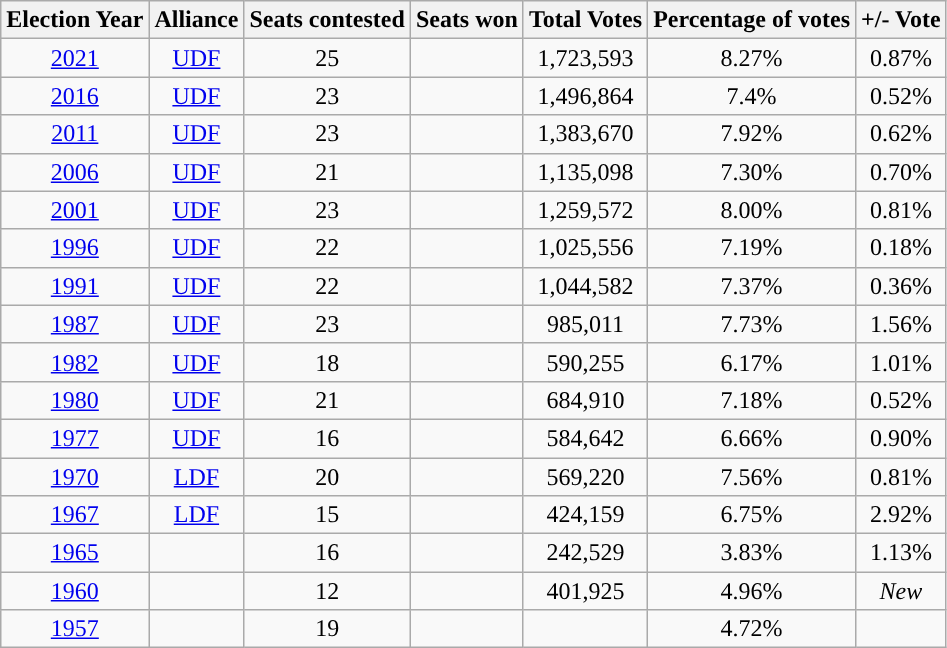<table class="wikitable" style="text-align:center">
<tr>
<th Style="background-color:">Election Year</th>
<th Style="background-color:">Alliance</th>
<th Style="background-color:">Seats contested</th>
<th Style="background-color:">Seats won</th>
<th Style="background-color:">Total Votes</th>
<th Style="background-color:">Percentage of votes</th>
<th Style="background-color:">+/- Vote</th>
</tr>
<tr>
<td><a href='#'>2021</a></td>
<td><a href='#'>UDF</a></td>
<td>25</td>
<td></td>
<td>1,723,593</td>
<td>8.27%</td>
<td> 0.87%</td>
</tr>
<tr>
<td><a href='#'>2016</a></td>
<td><a href='#'>UDF</a></td>
<td>23</td>
<td></td>
<td>1,496,864</td>
<td>7.4%</td>
<td> 0.52%</td>
</tr>
<tr>
<td><a href='#'>2011</a></td>
<td><a href='#'>UDF</a></td>
<td>23</td>
<td></td>
<td>1,383,670</td>
<td>7.92%</td>
<td> 0.62%</td>
</tr>
<tr>
<td><a href='#'>2006</a></td>
<td><a href='#'>UDF</a></td>
<td>21</td>
<td></td>
<td>1,135,098</td>
<td>7.30%</td>
<td> 0.70%</td>
</tr>
<tr>
<td><a href='#'>2001</a></td>
<td><a href='#'>UDF</a></td>
<td>23</td>
<td></td>
<td>1,259,572</td>
<td>8.00%</td>
<td> 0.81%</td>
</tr>
<tr>
<td><a href='#'>1996</a></td>
<td><a href='#'>UDF</a></td>
<td>22</td>
<td></td>
<td>1,025,556</td>
<td>7.19%</td>
<td> 0.18%</td>
</tr>
<tr>
<td><a href='#'>1991</a></td>
<td><a href='#'>UDF</a></td>
<td>22</td>
<td></td>
<td>1,044,582</td>
<td>7.37%</td>
<td> 0.36%</td>
</tr>
<tr>
<td><a href='#'>1987</a></td>
<td><a href='#'>UDF</a></td>
<td>23</td>
<td></td>
<td>985,011</td>
<td>7.73%</td>
<td> 1.56%</td>
</tr>
<tr>
<td><a href='#'>1982</a></td>
<td><a href='#'>UDF</a></td>
<td>18</td>
<td></td>
<td>590,255</td>
<td>6.17%</td>
<td> 1.01%</td>
</tr>
<tr>
<td><a href='#'>1980</a></td>
<td><a href='#'>UDF</a></td>
<td>21</td>
<td></td>
<td>684,910</td>
<td>7.18%</td>
<td> 0.52%</td>
</tr>
<tr>
<td><a href='#'>1977</a></td>
<td><a href='#'>UDF</a></td>
<td>16</td>
<td></td>
<td>584,642</td>
<td>6.66%</td>
<td> 0.90%</td>
</tr>
<tr>
<td><a href='#'>1970</a></td>
<td><a href='#'>LDF</a></td>
<td>20</td>
<td></td>
<td>569,220</td>
<td>7.56%</td>
<td> 0.81%</td>
</tr>
<tr>
<td><a href='#'>1967</a></td>
<td><a href='#'>LDF</a></td>
<td>15</td>
<td></td>
<td>424,159</td>
<td>6.75%</td>
<td> 2.92%</td>
</tr>
<tr>
<td><a href='#'>1965</a></td>
<td></td>
<td>16</td>
<td></td>
<td>242,529</td>
<td>3.83%</td>
<td> 1.13%</td>
</tr>
<tr>
<td><a href='#'>1960</a></td>
<td></td>
<td>12</td>
<td></td>
<td>401,925</td>
<td>4.96%</td>
<td><em>New</em></td>
</tr>
<tr>
<td><a href='#'>1957</a></td>
<td></td>
<td>19</td>
<td></td>
<td></td>
<td>4.72%</td>
<td></td>
</tr>
</table>
